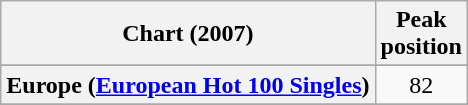<table class="wikitable sortable plainrowheaders" style="text-align:center">
<tr>
<th scope="col">Chart (2007)</th>
<th scope="col">Peak<br>position</th>
</tr>
<tr>
</tr>
<tr>
</tr>
<tr>
</tr>
<tr>
<th scope="row">Europe (<a href='#'>European Hot 100 Singles</a>)</th>
<td>82</td>
</tr>
<tr>
</tr>
<tr>
</tr>
<tr>
</tr>
<tr>
</tr>
</table>
